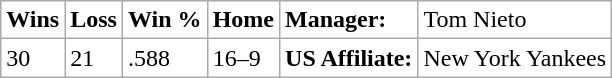<table class="wikitable">
<tr bgcolor="#FFFFFF">
<td><strong>Wins</strong></td>
<td><strong>Loss</strong></td>
<td><strong>Win %</strong></td>
<td><strong>Home</strong></td>
<td><strong>Manager:</strong></td>
<td>Tom Nieto</td>
</tr>
<tr bgcolor="#FFFFFF">
<td>30</td>
<td>21</td>
<td>.588</td>
<td>16–9</td>
<td><strong>US Affiliate:</strong></td>
<td>New York Yankees</td>
</tr>
</table>
